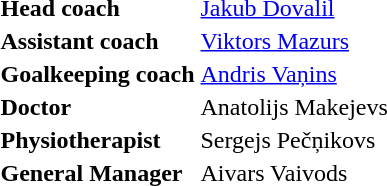<table>
<tr>
<td><strong>Head coach</strong></td>
<td> <a href='#'>Jakub Dovalil</a></td>
</tr>
<tr>
<td><strong>Assistant coach</strong></td>
<td> <a href='#'>Viktors Mazurs</a></td>
</tr>
<tr>
<td><strong>Goalkeeping coach</strong></td>
<td> <a href='#'>Andris Vaņins</a></td>
</tr>
<tr>
<td><strong>Doctor</strong></td>
<td> Anatolijs Makejevs</td>
</tr>
<tr>
<td><strong>Physiotherapist</strong></td>
<td> Sergejs Pečņikovs</td>
</tr>
<tr>
<td><strong>General Manager</strong></td>
<td> Aivars Vaivods</td>
</tr>
</table>
